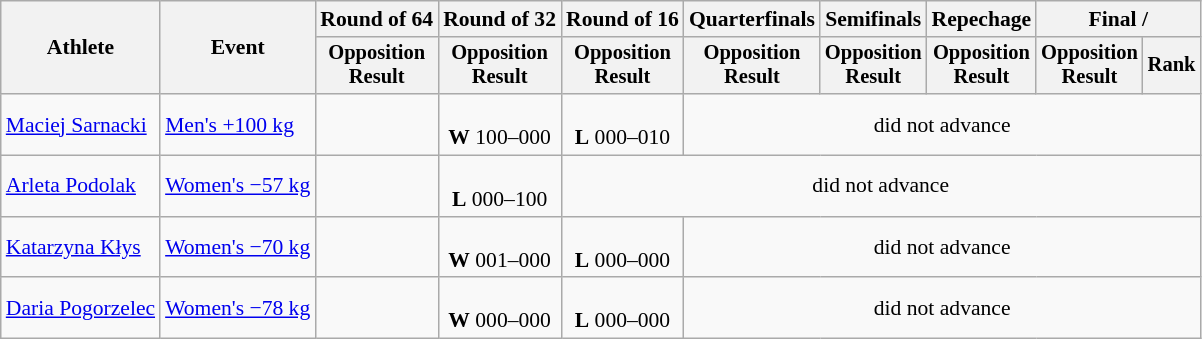<table class="wikitable" style="font-size:90%">
<tr>
<th rowspan="2">Athlete</th>
<th rowspan="2">Event</th>
<th>Round of 64</th>
<th>Round of 32</th>
<th>Round of 16</th>
<th>Quarterfinals</th>
<th>Semifinals</th>
<th>Repechage</th>
<th colspan=2>Final / </th>
</tr>
<tr style="font-size:95%">
<th>Opposition<br>Result</th>
<th>Opposition<br>Result</th>
<th>Opposition<br>Result</th>
<th>Opposition<br>Result</th>
<th>Opposition<br>Result</th>
<th>Opposition<br>Result</th>
<th>Opposition<br>Result</th>
<th>Rank</th>
</tr>
<tr align=center>
<td align=left><a href='#'>Maciej Sarnacki</a></td>
<td align=left><a href='#'>Men's +100 kg</a></td>
<td></td>
<td><br><strong>W</strong> 100–000</td>
<td><br><strong>L</strong> 000–010</td>
<td colspan=5>did not advance</td>
</tr>
<tr align=center>
<td align=left><a href='#'>Arleta Podolak</a></td>
<td align=left><a href='#'>Women's −57 kg</a></td>
<td></td>
<td><br><strong>L</strong> 000–100</td>
<td colspan=6>did not advance</td>
</tr>
<tr align=center>
<td align=left><a href='#'>Katarzyna Kłys</a></td>
<td align=left><a href='#'>Women's −70 kg</a></td>
<td></td>
<td><br><strong>W</strong> 001–000</td>
<td><br><strong>L</strong> 000–000 </td>
<td colspan=5>did not advance</td>
</tr>
<tr align=center>
<td align=left><a href='#'>Daria Pogorzelec</a></td>
<td align=left><a href='#'>Women's −78 kg</a></td>
<td></td>
<td><br><strong>W</strong> 000–000 </td>
<td><br><strong>L</strong> 000–000 </td>
<td colspan=5>did not advance</td>
</tr>
</table>
